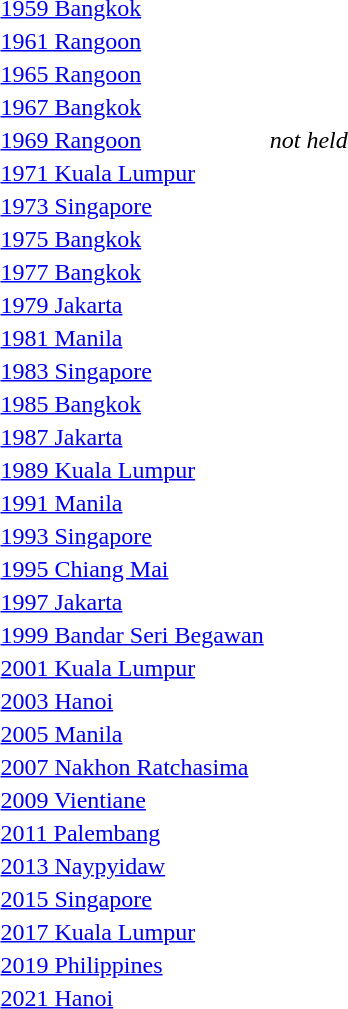<table>
<tr>
<td><a href='#'>1959 Bangkok</a></td>
<td></td>
<td></td>
<td></td>
</tr>
<tr>
<td><a href='#'>1961 Rangoon</a></td>
<td></td>
<td></td>
<td></td>
</tr>
<tr>
<td><a href='#'>1965 Rangoon</a></td>
<td></td>
<td></td>
<td></td>
</tr>
<tr>
<td><a href='#'>1967 Bangkok</a></td>
<td></td>
<td></td>
<td></td>
</tr>
<tr>
<td><a href='#'>1969 Rangoon</a></td>
<td colspan=3><em>not held</em></td>
</tr>
<tr>
<td><a href='#'>1971 Kuala Lumpur</a></td>
<td></td>
<td></td>
<td></td>
</tr>
<tr>
<td><a href='#'>1973 Singapore</a></td>
<td></td>
<td></td>
<td></td>
</tr>
<tr>
<td><a href='#'>1975 Bangkok</a></td>
<td></td>
<td></td>
<td></td>
</tr>
<tr>
<td><a href='#'>1977 Bangkok</a></td>
<td></td>
<td></td>
<td></td>
</tr>
<tr>
<td><a href='#'>1979 Jakarta</a></td>
<td></td>
<td></td>
<td></td>
</tr>
<tr>
<td><a href='#'>1981 Manila</a></td>
<td></td>
<td></td>
<td></td>
</tr>
<tr>
<td><a href='#'>1983 Singapore</a></td>
<td></td>
<td></td>
<td></td>
</tr>
<tr>
<td><a href='#'>1985 Bangkok</a></td>
<td></td>
<td></td>
<td></td>
</tr>
<tr>
<td><a href='#'>1987 Jakarta</a></td>
<td></td>
<td></td>
<td></td>
</tr>
<tr>
<td><a href='#'>1989 Kuala Lumpur</a></td>
<td></td>
<td></td>
<td></td>
</tr>
<tr>
<td><a href='#'>1991 Manila</a></td>
<td></td>
<td></td>
<td></td>
</tr>
<tr>
<td><a href='#'>1993 Singapore</a></td>
<td></td>
<td></td>
<td></td>
</tr>
<tr>
<td><a href='#'>1995 Chiang Mai</a></td>
<td></td>
<td></td>
<td></td>
</tr>
<tr>
<td><a href='#'>1997 Jakarta</a></td>
<td></td>
<td></td>
<td></td>
</tr>
<tr>
<td><a href='#'>1999 Bandar Seri Begawan</a></td>
<td></td>
<td></td>
<td></td>
</tr>
<tr>
<td><a href='#'>2001 Kuala Lumpur</a></td>
<td></td>
<td></td>
<td></td>
</tr>
<tr>
<td><a href='#'>2003 Hanoi</a></td>
<td></td>
<td></td>
<td></td>
</tr>
<tr>
<td><a href='#'>2005 Manila</a></td>
<td></td>
<td></td>
<td></td>
</tr>
<tr>
<td><a href='#'>2007 Nakhon Ratchasima</a></td>
<td></td>
<td></td>
<td></td>
</tr>
<tr>
<td><a href='#'>2009 Vientiane</a></td>
<td></td>
<td></td>
<td></td>
</tr>
<tr>
<td><a href='#'>2011 Palembang</a></td>
<td></td>
<td></td>
<td></td>
</tr>
<tr>
<td><a href='#'>2013 Naypyidaw</a></td>
<td></td>
<td></td>
<td></td>
</tr>
<tr>
<td><a href='#'>2015 Singapore</a></td>
<td></td>
<td></td>
<td></td>
</tr>
<tr>
<td><a href='#'>2017 Kuala Lumpur</a></td>
<td></td>
<td></td>
<td></td>
</tr>
<tr>
<td><a href='#'>2019 Philippines</a></td>
<td></td>
<td></td>
<td></td>
</tr>
<tr>
<td><a href='#'>2021 Hanoi</a></td>
<td></td>
<td></td>
<td></td>
</tr>
<tr>
</tr>
</table>
